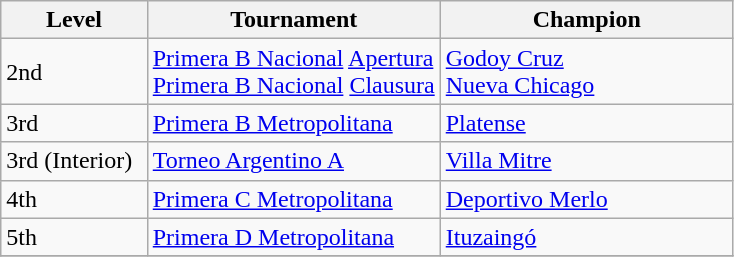<table class="wikitable">
<tr>
<th width=20%>Level</th>
<th width=40%>Tournament</th>
<th width=40%>Champion</th>
</tr>
<tr>
<td>2nd</td>
<td><a href='#'>Primera B Nacional</a> <a href='#'>Apertura</a> <br> <a href='#'>Primera B Nacional</a> <a href='#'>Clausura</a></td>
<td><a href='#'>Godoy Cruz</a> <br> <a href='#'>Nueva Chicago</a></td>
</tr>
<tr>
<td>3rd</td>
<td><a href='#'>Primera B Metropolitana</a></td>
<td><a href='#'>Platense</a></td>
</tr>
<tr>
<td>3rd (Interior)</td>
<td><a href='#'>Torneo Argentino A</a></td>
<td><a href='#'>Villa Mitre</a></td>
</tr>
<tr>
<td>4th</td>
<td><a href='#'>Primera C Metropolitana</a></td>
<td><a href='#'>Deportivo Merlo</a></td>
</tr>
<tr>
<td>5th</td>
<td><a href='#'>Primera D Metropolitana</a></td>
<td><a href='#'>Ituzaingó</a></td>
</tr>
<tr>
</tr>
</table>
